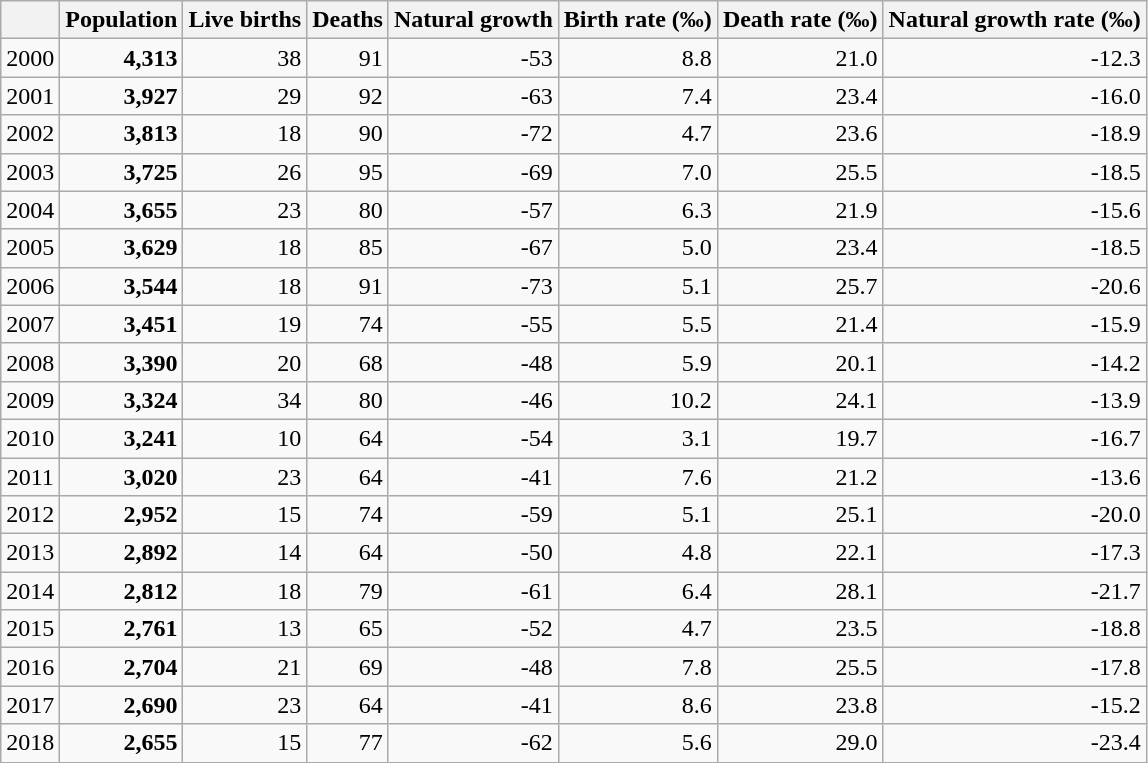<table class="wikitable sortable" style="text-align:right;">
<tr>
<th></th>
<th>Population</th>
<th>Live births</th>
<th>Deaths</th>
<th>Natural growth</th>
<th>Birth rate (‰)</th>
<th>Death rate (‰)</th>
<th>Natural growth rate (‰)</th>
</tr>
<tr>
<td style="text-align:center;">2000</td>
<td><strong> 4,313 </strong></td>
<td>38</td>
<td>91</td>
<td>-53</td>
<td>8.8</td>
<td>21.0</td>
<td>-12.3</td>
</tr>
<tr>
<td style="text-align:center;">2001</td>
<td><strong>3,927 </strong></td>
<td>29</td>
<td>92</td>
<td>-63</td>
<td>7.4</td>
<td>23.4</td>
<td>-16.0</td>
</tr>
<tr>
<td style="text-align:center;">2002</td>
<td><strong> 3,813</strong></td>
<td>18</td>
<td>90</td>
<td>-72</td>
<td>4.7</td>
<td>23.6</td>
<td>-18.9</td>
</tr>
<tr>
<td style="text-align:center;">2003</td>
<td><strong> 3,725</strong></td>
<td>26</td>
<td>95</td>
<td>-69</td>
<td>7.0</td>
<td>25.5</td>
<td>-18.5</td>
</tr>
<tr>
<td style="text-align:center;">2004</td>
<td><strong> 3,655</strong></td>
<td>23</td>
<td>80</td>
<td>-57</td>
<td>6.3</td>
<td>21.9</td>
<td>-15.6</td>
</tr>
<tr>
<td style="text-align:center;">2005</td>
<td><strong> 3,629</strong></td>
<td>18</td>
<td>85</td>
<td>-67</td>
<td>5.0</td>
<td>23.4</td>
<td>-18.5</td>
</tr>
<tr>
<td style="text-align:center;">2006</td>
<td><strong>3,544 </strong></td>
<td>18</td>
<td>91</td>
<td>-73</td>
<td>5.1</td>
<td>25.7</td>
<td>-20.6</td>
</tr>
<tr>
<td style="text-align:center;">2007</td>
<td><strong> 3,451</strong></td>
<td>19</td>
<td>74</td>
<td>-55</td>
<td>5.5</td>
<td>21.4</td>
<td>-15.9</td>
</tr>
<tr>
<td style="text-align:center;">2008</td>
<td><strong> 3,390</strong></td>
<td>20</td>
<td>68</td>
<td>-48</td>
<td>5.9</td>
<td>20.1</td>
<td>-14.2</td>
</tr>
<tr>
<td style="text-align:center;">2009</td>
<td><strong> 3,324</strong></td>
<td>34</td>
<td>80</td>
<td>-46</td>
<td>10.2</td>
<td>24.1</td>
<td>-13.9</td>
</tr>
<tr>
<td style="text-align:center;">2010</td>
<td><strong>3,241</strong></td>
<td>10</td>
<td>64</td>
<td>-54</td>
<td>3.1</td>
<td>19.7</td>
<td>-16.7</td>
</tr>
<tr>
<td style="text-align:center;">2011</td>
<td><strong> 3,020 </strong></td>
<td>23</td>
<td>64</td>
<td>-41</td>
<td>7.6</td>
<td>21.2</td>
<td>-13.6</td>
</tr>
<tr>
<td style="text-align:center;">2012</td>
<td><strong> 2,952</strong></td>
<td>15</td>
<td>74</td>
<td>-59</td>
<td>5.1</td>
<td>25.1</td>
<td>-20.0</td>
</tr>
<tr>
<td style="text-align:center;">2013</td>
<td><strong>2,892 </strong></td>
<td>14</td>
<td>64</td>
<td>-50</td>
<td>4.8</td>
<td>22.1</td>
<td>-17.3</td>
</tr>
<tr>
<td style="text-align:center;">2014</td>
<td><strong>2,812</strong></td>
<td>18</td>
<td>79</td>
<td>-61</td>
<td>6.4</td>
<td>28.1</td>
<td>-21.7</td>
</tr>
<tr>
<td style="text-align:center;">2015</td>
<td><strong>2,761</strong></td>
<td>13</td>
<td>65</td>
<td>-52</td>
<td>4.7</td>
<td>23.5</td>
<td>-18.8</td>
</tr>
<tr>
<td style="text-align:center;">2016</td>
<td><strong>2,704</strong></td>
<td>21</td>
<td>69</td>
<td>-48</td>
<td>7.8</td>
<td>25.5</td>
<td>-17.8</td>
</tr>
<tr>
<td style="text-align:center;">2017</td>
<td><strong> 2,690</strong></td>
<td>23</td>
<td>64</td>
<td>-41</td>
<td>8.6</td>
<td>23.8</td>
<td>-15.2</td>
</tr>
<tr>
<td style="text-align:center;">2018</td>
<td><strong>  2,655 </strong></td>
<td>15</td>
<td>77</td>
<td>-62</td>
<td>5.6</td>
<td>29.0</td>
<td>-23.4</td>
</tr>
</table>
